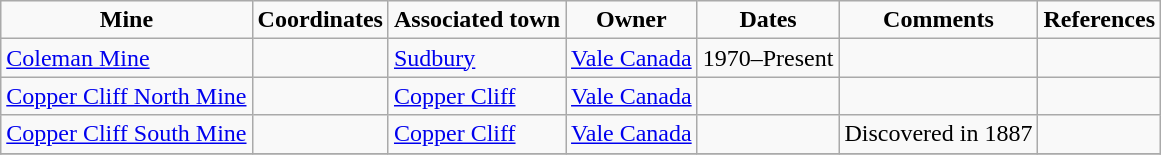<table class="sortable wikitable">
<tr align="center">
<td><strong>Mine</strong></td>
<td><strong>Coordinates</strong></td>
<td><strong>Associated town</strong></td>
<td><strong>Owner</strong></td>
<td><strong>Dates</strong></td>
<td><strong>Comments</strong></td>
<td><strong>References</strong></td>
</tr>
<tr>
<td><a href='#'>Coleman Mine</a></td>
<td></td>
<td><a href='#'>Sudbury</a></td>
<td><a href='#'>Vale Canada</a></td>
<td>1970–Present</td>
<td></td>
<td></td>
</tr>
<tr>
<td><a href='#'>Copper Cliff North Mine</a></td>
<td></td>
<td><a href='#'>Copper Cliff</a></td>
<td><a href='#'>Vale Canada</a></td>
<td></td>
<td></td>
<td></td>
</tr>
<tr>
<td><a href='#'>Copper Cliff South Mine</a></td>
<td></td>
<td><a href='#'>Copper Cliff</a></td>
<td><a href='#'>Vale Canada</a></td>
<td></td>
<td>Discovered in 1887</td>
<td></td>
</tr>
<tr>
</tr>
</table>
